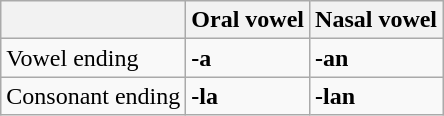<table class="wikitable">
<tr>
<th></th>
<th>Oral vowel</th>
<th>Nasal vowel</th>
</tr>
<tr>
<td>Vowel ending</td>
<td><strong>-a</strong></td>
<td><strong>-an</strong></td>
</tr>
<tr>
<td>Consonant ending</td>
<td><strong>-la</strong></td>
<td><strong>-lan</strong></td>
</tr>
</table>
